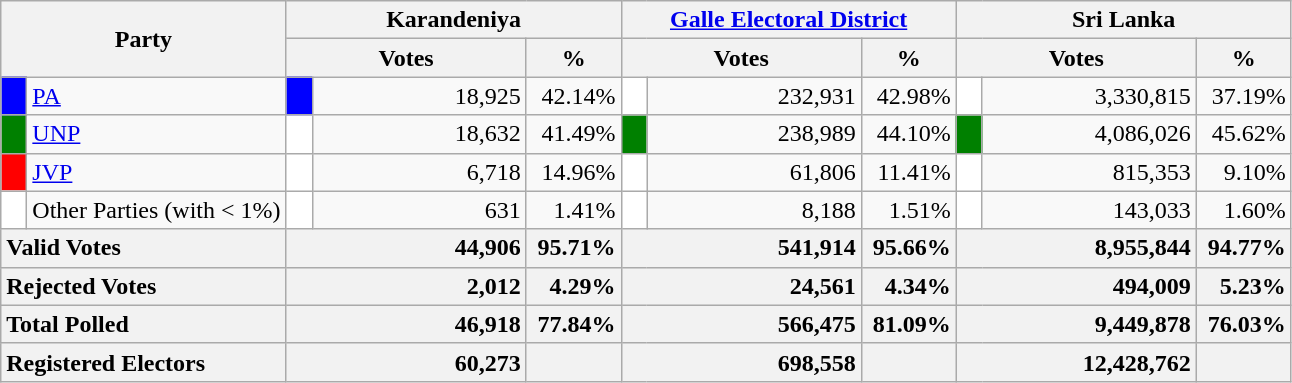<table class="wikitable">
<tr>
<th colspan="2" width="144px"rowspan="2">Party</th>
<th colspan="3" width="216px">Karandeniya</th>
<th colspan="3" width="216px"><a href='#'>Galle Electoral District</a></th>
<th colspan="3" width="216px">Sri Lanka</th>
</tr>
<tr>
<th colspan="2" width="144px">Votes</th>
<th>%</th>
<th colspan="2" width="144px">Votes</th>
<th>%</th>
<th colspan="2" width="144px">Votes</th>
<th>%</th>
</tr>
<tr>
<td style="background-color:blue;" width="10px"></td>
<td style="text-align:left;"><a href='#'>PA</a></td>
<td style="background-color:blue;" width="10px"></td>
<td style="text-align:right;">18,925</td>
<td style="text-align:right;">42.14%</td>
<td style="background-color:white;" width="10px"></td>
<td style="text-align:right;">232,931</td>
<td style="text-align:right;">42.98%</td>
<td style="background-color:white;" width="10px"></td>
<td style="text-align:right;">3,330,815</td>
<td style="text-align:right;">37.19%</td>
</tr>
<tr>
<td style="background-color:green;" width="10px"></td>
<td style="text-align:left;"><a href='#'>UNP</a></td>
<td style="background-color:white;" width="10px"></td>
<td style="text-align:right;">18,632</td>
<td style="text-align:right;">41.49%</td>
<td style="background-color:green;" width="10px"></td>
<td style="text-align:right;">238,989</td>
<td style="text-align:right;">44.10%</td>
<td style="background-color:green;" width="10px"></td>
<td style="text-align:right;">4,086,026</td>
<td style="text-align:right;">45.62%</td>
</tr>
<tr>
<td style="background-color:red;" width="10px"></td>
<td style="text-align:left;"><a href='#'>JVP</a></td>
<td style="background-color:white;" width="10px"></td>
<td style="text-align:right;">6,718</td>
<td style="text-align:right;">14.96%</td>
<td style="background-color:white;" width="10px"></td>
<td style="text-align:right;">61,806</td>
<td style="text-align:right;">11.41%</td>
<td style="background-color:white;" width="10px"></td>
<td style="text-align:right;">815,353</td>
<td style="text-align:right;">9.10%</td>
</tr>
<tr>
<td style="background-color:white;" width="10px"></td>
<td style="text-align:left;">Other Parties (with < 1%)</td>
<td style="background-color:white;" width="10px"></td>
<td style="text-align:right;">631</td>
<td style="text-align:right;">1.41%</td>
<td style="background-color:white;" width="10px"></td>
<td style="text-align:right;">8,188</td>
<td style="text-align:right;">1.51%</td>
<td style="background-color:white;" width="10px"></td>
<td style="text-align:right;">143,033</td>
<td style="text-align:right;">1.60%</td>
</tr>
<tr>
<th colspan="2" width="144px"style="text-align:left;">Valid Votes</th>
<th style="text-align:right;"colspan="2" width="144px">44,906</th>
<th style="text-align:right;">95.71%</th>
<th style="text-align:right;"colspan="2" width="144px">541,914</th>
<th style="text-align:right;">95.66%</th>
<th style="text-align:right;"colspan="2" width="144px">8,955,844</th>
<th style="text-align:right;">94.77%</th>
</tr>
<tr>
<th colspan="2" width="144px"style="text-align:left;">Rejected Votes</th>
<th style="text-align:right;"colspan="2" width="144px">2,012</th>
<th style="text-align:right;">4.29%</th>
<th style="text-align:right;"colspan="2" width="144px">24,561</th>
<th style="text-align:right;">4.34%</th>
<th style="text-align:right;"colspan="2" width="144px">494,009</th>
<th style="text-align:right;">5.23%</th>
</tr>
<tr>
<th colspan="2" width="144px"style="text-align:left;">Total Polled</th>
<th style="text-align:right;"colspan="2" width="144px">46,918</th>
<th style="text-align:right;">77.84%</th>
<th style="text-align:right;"colspan="2" width="144px">566,475</th>
<th style="text-align:right;">81.09%</th>
<th style="text-align:right;"colspan="2" width="144px">9,449,878</th>
<th style="text-align:right;">76.03%</th>
</tr>
<tr>
<th colspan="2" width="144px"style="text-align:left;">Registered Electors</th>
<th style="text-align:right;"colspan="2" width="144px">60,273</th>
<th></th>
<th style="text-align:right;"colspan="2" width="144px">698,558</th>
<th></th>
<th style="text-align:right;"colspan="2" width="144px">12,428,762</th>
<th></th>
</tr>
</table>
